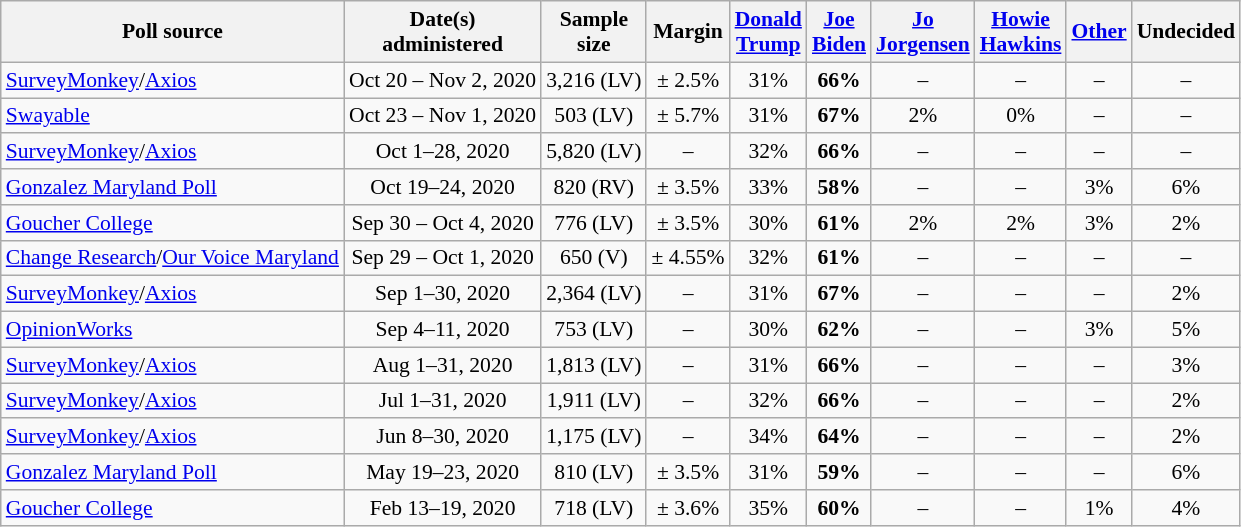<table class="wikitable sortable" style="text-align:center;font-size:90%;line-height:17px">
<tr>
<th>Poll source</th>
<th>Date(s)<br>administered</th>
<th>Sample<br>size</th>
<th>Margin<br></th>
<th class="unsortable"><a href='#'>Donald<br>Trump</a><br><small></small></th>
<th class="unsortable"><a href='#'>Joe<br>Biden</a><br><small></small></th>
<th class="unsortable"><a href='#'>Jo<br>Jorgensen</a><br><small></small></th>
<th class="unsortable"><a href='#'>Howie<br>Hawkins</a><br><small></small></th>
<th class="unsortable"><a href='#'>Other</a></th>
<th class="unsortable">Undecided</th>
</tr>
<tr>
<td style="text-align:left;"><a href='#'>SurveyMonkey</a>/<a href='#'>Axios</a></td>
<td>Oct 20 – Nov 2, 2020</td>
<td>3,216 (LV)</td>
<td>± 2.5%</td>
<td>31%</td>
<td><strong>66%</strong></td>
<td>–</td>
<td>–</td>
<td>–</td>
<td>–</td>
</tr>
<tr>
<td style="text-align:left;"><a href='#'>Swayable</a></td>
<td>Oct 23 – Nov 1, 2020</td>
<td>503 (LV)</td>
<td>± 5.7%</td>
<td>31%</td>
<td><strong>67%</strong></td>
<td>2%</td>
<td>0%</td>
<td>–</td>
<td>–</td>
</tr>
<tr>
<td style="text-align:left;"><a href='#'>SurveyMonkey</a>/<a href='#'>Axios</a></td>
<td>Oct 1–28, 2020</td>
<td>5,820 (LV)</td>
<td>–</td>
<td>32%</td>
<td><strong>66%</strong></td>
<td>–</td>
<td>–</td>
<td>–</td>
<td>–</td>
</tr>
<tr>
<td style="text-align:left;"><a href='#'>Gonzalez Maryland Poll</a></td>
<td>Oct 19–24, 2020</td>
<td>820 (RV)</td>
<td>± 3.5%</td>
<td>33%</td>
<td><strong>58%</strong></td>
<td>–</td>
<td>–</td>
<td>3%</td>
<td>6%</td>
</tr>
<tr>
<td style="text-align:left;"><a href='#'>Goucher College</a></td>
<td>Sep 30 – Oct 4, 2020</td>
<td>776 (LV)</td>
<td>± 3.5%</td>
<td>30%</td>
<td><strong>61%</strong></td>
<td>2%</td>
<td>2%</td>
<td>3%</td>
<td>2%</td>
</tr>
<tr>
<td style="text-align:left;"><a href='#'>Change Research</a>/<a href='#'>Our Voice Maryland</a></td>
<td>Sep 29 – Oct 1, 2020</td>
<td>650 (V)</td>
<td>± 4.55%</td>
<td>32%</td>
<td><strong>61%</strong></td>
<td>–</td>
<td>–</td>
<td>–</td>
<td>–</td>
</tr>
<tr>
<td style="text-align:left;"><a href='#'>SurveyMonkey</a>/<a href='#'>Axios</a></td>
<td>Sep 1–30, 2020</td>
<td>2,364 (LV)</td>
<td>–</td>
<td>31%</td>
<td><strong>67%</strong></td>
<td>–</td>
<td>–</td>
<td>–</td>
<td>2%</td>
</tr>
<tr>
<td style="text-align:left;"><a href='#'>OpinionWorks</a></td>
<td>Sep 4–11, 2020</td>
<td>753 (LV)</td>
<td>–</td>
<td>30%</td>
<td><strong>62%</strong></td>
<td>–</td>
<td>–</td>
<td>3%</td>
<td>5%</td>
</tr>
<tr>
<td style="text-align:left;"><a href='#'>SurveyMonkey</a>/<a href='#'>Axios</a></td>
<td>Aug 1–31, 2020</td>
<td>1,813 (LV)</td>
<td>–</td>
<td>31%</td>
<td><strong>66%</strong></td>
<td>–</td>
<td>–</td>
<td>–</td>
<td>3%</td>
</tr>
<tr>
<td style="text-align:left;"><a href='#'>SurveyMonkey</a>/<a href='#'>Axios</a></td>
<td>Jul 1–31, 2020</td>
<td>1,911 (LV)</td>
<td>–</td>
<td>32%</td>
<td><strong>66%</strong></td>
<td>–</td>
<td>–</td>
<td>–</td>
<td>2%</td>
</tr>
<tr>
<td style="text-align:left;"><a href='#'>SurveyMonkey</a>/<a href='#'>Axios</a></td>
<td>Jun 8–30, 2020</td>
<td>1,175 (LV)</td>
<td>–</td>
<td>34%</td>
<td><strong>64%</strong></td>
<td>–</td>
<td>–</td>
<td>–</td>
<td>2%</td>
</tr>
<tr>
<td style="text-align:left;"><a href='#'>Gonzalez Maryland Poll</a></td>
<td>May 19–23, 2020</td>
<td>810 (LV)</td>
<td>± 3.5%</td>
<td>31%</td>
<td><strong>59%</strong></td>
<td>–</td>
<td>–</td>
<td>–</td>
<td>6%</td>
</tr>
<tr>
<td style="text-align:left;"><a href='#'>Goucher College</a></td>
<td>Feb 13–19, 2020</td>
<td>718 (LV)</td>
<td>± 3.6%</td>
<td>35%</td>
<td><strong>60%</strong></td>
<td>–</td>
<td>–</td>
<td>1%</td>
<td>4%</td>
</tr>
</table>
